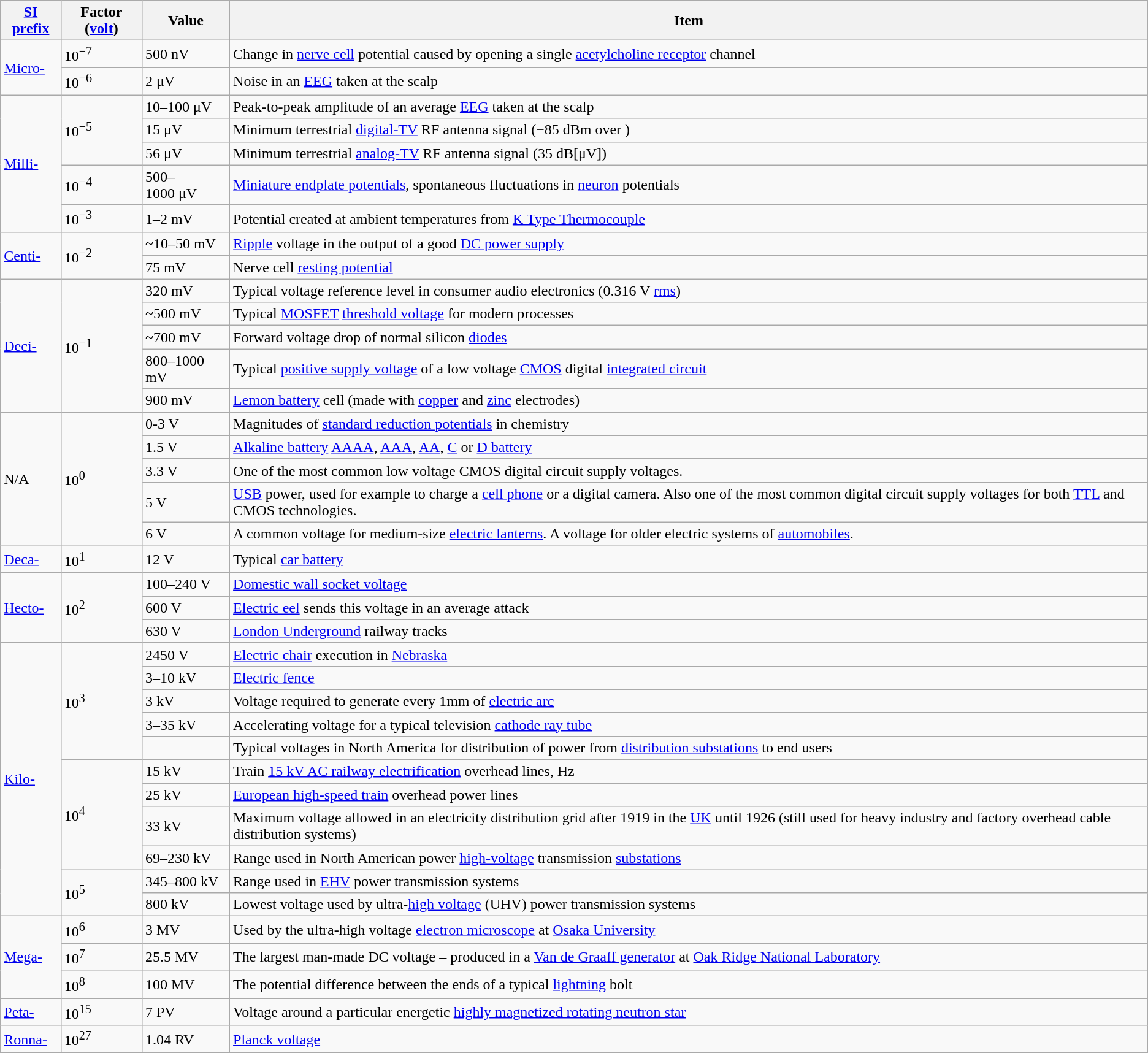<table class="wikitable">
<tr>
<th><a href='#'>SI prefix</a></th>
<th>Factor (<a href='#'>volt</a>)</th>
<th>Value</th>
<th>Item</th>
</tr>
<tr>
<td rowspan=2><a href='#'>Micro-</a></td>
<td>10<sup>−7</sup></td>
<td>500 nV</td>
<td>Change in <a href='#'>nerve cell</a> potential caused by opening a single <a href='#'>acetylcholine receptor</a> channel</td>
</tr>
<tr>
<td rowspan=1>10<sup>−6</sup></td>
<td>2 μV</td>
<td>Noise in an <a href='#'>EEG</a> taken at the scalp</td>
</tr>
<tr>
<td rowspan=5><a href='#'>Milli-</a></td>
<td rowspan=3>10<sup>−5</sup></td>
<td>10–100 μV</td>
<td>Peak-to-peak amplitude of an average <a href='#'>EEG</a> taken at the scalp</td>
</tr>
<tr>
<td>15 μV</td>
<td>Minimum terrestrial <a href='#'>digital-TV</a> RF antenna signal (−85 dBm over )</td>
</tr>
<tr>
<td>56 μV</td>
<td>Minimum terrestrial <a href='#'>analog-TV</a> RF antenna signal (35 dB[μV])</td>
</tr>
<tr>
<td>10<sup>−4</sup></td>
<td>500–1000 μV</td>
<td><a href='#'>Miniature endplate potentials</a>, spontaneous fluctuations in <a href='#'>neuron</a> potentials</td>
</tr>
<tr>
<td>10<sup>−3</sup></td>
<td>1–2 mV</td>
<td>Potential created at ambient temperatures from <a href='#'>K Type Thermocouple</a></td>
</tr>
<tr>
<td rowspan=2><a href='#'>Centi-</a></td>
<td rowspan=2>10<sup>−2</sup></td>
<td>~10–50 mV</td>
<td><a href='#'>Ripple</a> voltage in the output of a good <a href='#'>DC power supply</a></td>
</tr>
<tr>
<td>75 mV</td>
<td>Nerve cell <a href='#'>resting potential</a></td>
</tr>
<tr>
<td rowspan=5><a href='#'>Deci-</a></td>
<td rowspan=5>10<sup>−1</sup></td>
<td>320 mV</td>
<td>Typical voltage reference level in consumer audio electronics (0.316 V <a href='#'>rms</a>)</td>
</tr>
<tr>
<td>~500 mV</td>
<td>Typical <a href='#'>MOSFET</a> <a href='#'>threshold voltage</a> for modern processes</td>
</tr>
<tr>
<td>~700 mV</td>
<td>Forward voltage drop of normal silicon <a href='#'>diodes</a></td>
</tr>
<tr>
<td>800–1000 mV</td>
<td>Typical <a href='#'>positive supply voltage</a> of a low voltage <a href='#'>CMOS</a> digital <a href='#'>integrated circuit</a></td>
</tr>
<tr>
<td>900 mV</td>
<td><a href='#'>Lemon battery</a> cell (made with <a href='#'>copper</a> and <a href='#'>zinc</a> electrodes)</td>
</tr>
<tr>
<td rowspan=5>N/A</td>
<td rowspan=5>10<sup>0</sup></td>
<td>0-3 V</td>
<td>Magnitudes of <a href='#'>standard reduction potentials</a> in chemistry</td>
</tr>
<tr>
<td>1.5 V</td>
<td><a href='#'>Alkaline battery</a> <a href='#'>AAAA</a>, <a href='#'>AAA</a>, <a href='#'>AA</a>, <a href='#'>C</a> or <a href='#'>D battery</a></td>
</tr>
<tr>
<td>3.3 V</td>
<td>One of the most common low voltage CMOS digital circuit supply voltages.</td>
</tr>
<tr>
<td>5 V</td>
<td><a href='#'>USB</a> power, used for example to charge a <a href='#'>cell phone</a> or a digital camera. Also one of the most common digital circuit supply voltages for both <a href='#'>TTL</a> and CMOS technologies.</td>
</tr>
<tr>
<td>6 V</td>
<td>A common voltage for medium-size <a href='#'>electric lanterns</a>.  A voltage for older electric systems of <a href='#'>automobiles</a>.</td>
</tr>
<tr>
<td><a href='#'>Deca-</a></td>
<td>10<sup>1</sup></td>
<td>12 V</td>
<td>Typical <a href='#'>car battery</a></td>
</tr>
<tr>
<td rowspan=3><a href='#'>Hecto-</a></td>
<td rowspan=3>10<sup>2</sup></td>
<td>100–240 V</td>
<td><a href='#'>Domestic wall socket voltage</a></td>
</tr>
<tr>
<td>600 V</td>
<td><a href='#'>Electric eel</a> sends this voltage in an average attack</td>
</tr>
<tr>
<td>630 V</td>
<td><a href='#'>London Underground</a> railway tracks</td>
</tr>
<tr>
<td rowspan="11"><a href='#'>Kilo-</a></td>
<td rowspan="5">10<sup>3</sup></td>
<td>2450 V</td>
<td><a href='#'>Electric chair</a> execution in <a href='#'>Nebraska</a></td>
</tr>
<tr>
<td>3–10 kV</td>
<td><a href='#'>Electric fence</a></td>
</tr>
<tr>
<td>3 kV</td>
<td>Voltage required to generate every 1mm of <a href='#'>electric arc</a></td>
</tr>
<tr>
<td>3–35 kV</td>
<td>Accelerating voltage for a typical television <a href='#'>cathode ray tube</a></td>
</tr>
<tr>
<td></td>
<td>Typical voltages in North America for distribution of power from <a href='#'>distribution substations</a> to end users</td>
</tr>
<tr>
<td rowspan=4>10<sup>4</sup></td>
<td>15 kV</td>
<td>Train <a href='#'>15 kV AC railway electrification</a> overhead lines,  Hz</td>
</tr>
<tr>
<td>25 kV</td>
<td><a href='#'>European high-speed train</a> overhead power lines</td>
</tr>
<tr>
<td>33 kV</td>
<td>Maximum voltage allowed in an electricity distribution grid after 1919 in the <a href='#'>UK</a> until 1926 (still used for heavy industry and factory overhead cable distribution systems)</td>
</tr>
<tr>
<td>69–230 kV</td>
<td>Range used in North American power <a href='#'>high-voltage</a> transmission <a href='#'>substations</a></td>
</tr>
<tr>
<td rowspan=2>10<sup>5</sup></td>
<td>345–800 kV</td>
<td>Range used in <a href='#'>EHV</a> power transmission systems</td>
</tr>
<tr>
<td>800 kV</td>
<td>Lowest voltage used by ultra-<a href='#'>high voltage</a> (UHV) power transmission systems</td>
</tr>
<tr>
<td rowspan=3><a href='#'>Mega-</a></td>
<td>10<sup>6</sup></td>
<td>3 MV</td>
<td>Used by the ultra-high voltage <a href='#'>electron microscope</a> at <a href='#'>Osaka University</a></td>
</tr>
<tr>
<td>10<sup>7</sup></td>
<td>25.5 MV</td>
<td>The largest man-made DC voltage – produced in a <a href='#'>Van de Graaff generator</a> at <a href='#'>Oak Ridge National Laboratory</a></td>
</tr>
<tr>
<td>10<sup>8</sup></td>
<td>100 MV</td>
<td>The potential difference between the ends of a typical <a href='#'>lightning</a> bolt</td>
</tr>
<tr>
<td><a href='#'>Peta-</a></td>
<td>10<sup>15</sup></td>
<td>7 PV</td>
<td>Voltage around a particular energetic <a href='#'>highly magnetized rotating neutron star</a></td>
</tr>
<tr>
<td><a href='#'>Ronna-</a></td>
<td>10<sup>27</sup></td>
<td>1.04 RV</td>
<td><a href='#'>Planck voltage</a></td>
</tr>
<tr>
</tr>
</table>
